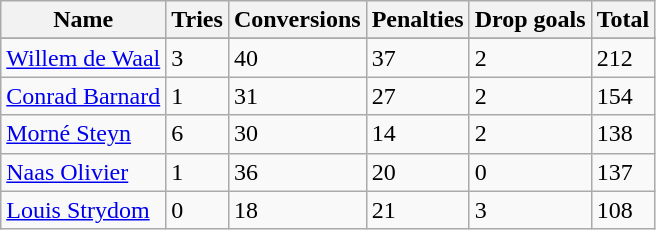<table class="wikitable">
<tr>
<th>Name</th>
<th>Tries</th>
<th>Conversions</th>
<th>Penalties</th>
<th>Drop goals</th>
<th>Total</th>
</tr>
<tr bgcolor="#d0ffd0" align="center">
</tr>
<tr>
<td align="left"><a href='#'>Willem de Waal</a></td>
<td>3</td>
<td>40</td>
<td>37</td>
<td>2</td>
<td>212</td>
</tr>
<tr>
<td align="left"><a href='#'>Conrad Barnard</a></td>
<td>1</td>
<td>31</td>
<td>27</td>
<td>2</td>
<td>154</td>
</tr>
<tr>
<td align="left"><a href='#'>Morné Steyn</a></td>
<td>6</td>
<td>30</td>
<td>14</td>
<td>2</td>
<td>138</td>
</tr>
<tr>
<td align="left"><a href='#'>Naas Olivier</a></td>
<td>1</td>
<td>36</td>
<td>20</td>
<td>0</td>
<td>137</td>
</tr>
<tr>
<td align="left"><a href='#'>Louis Strydom</a></td>
<td>0</td>
<td>18</td>
<td>21</td>
<td>3</td>
<td>108</td>
</tr>
</table>
